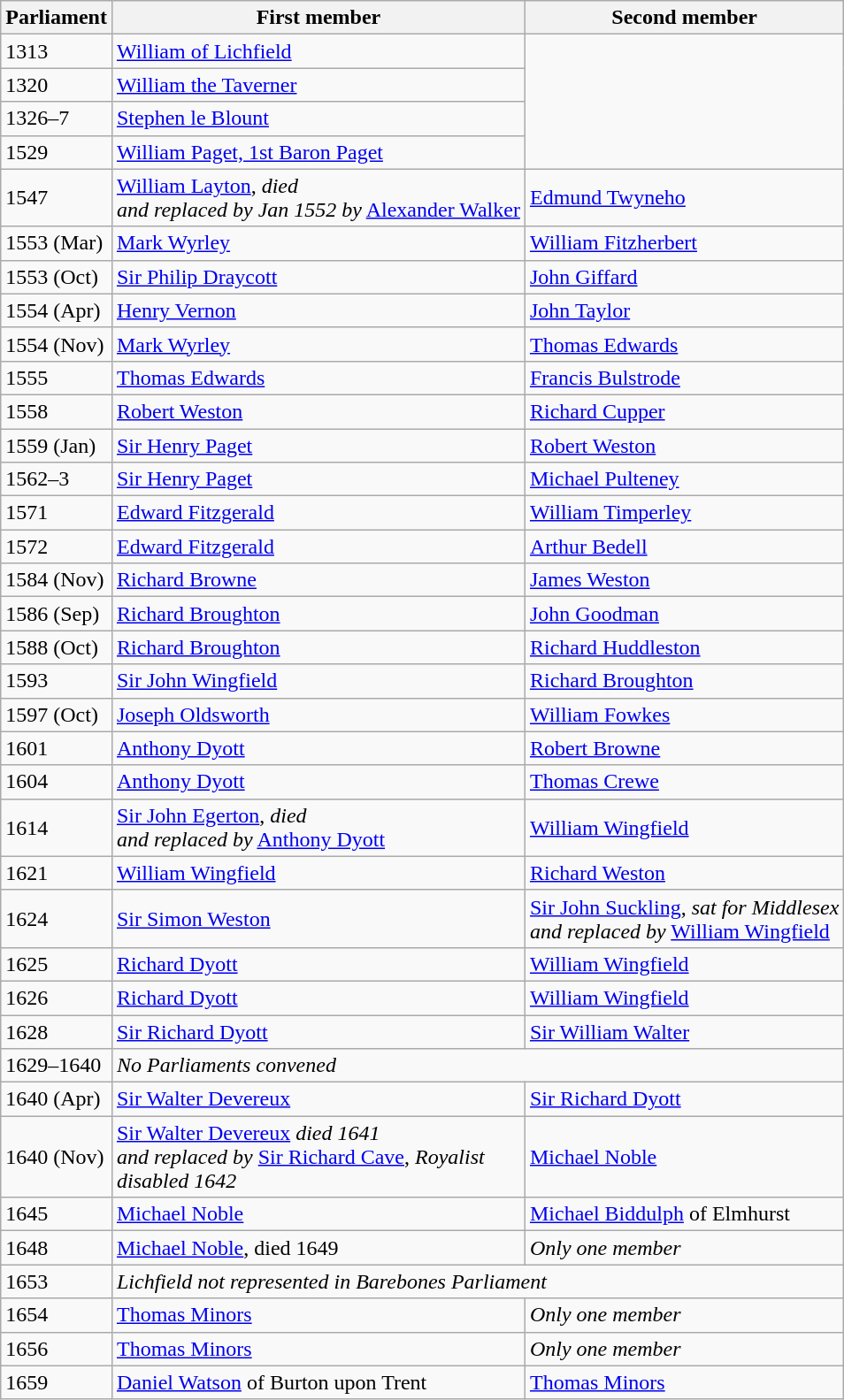<table class="wikitable">
<tr>
<th>Parliament</th>
<th>First member</th>
<th>Second member</th>
</tr>
<tr>
<td>1313</td>
<td><a href='#'>William of Lichfield</a></td>
</tr>
<tr>
<td>1320</td>
<td><a href='#'>William the Taverner</a></td>
</tr>
<tr>
<td>1326–7</td>
<td><a href='#'>Stephen le Blount</a></td>
</tr>
<tr>
<td>1529</td>
<td><a href='#'>William Paget, 1st Baron Paget</a></td>
</tr>
<tr>
<td>1547</td>
<td><a href='#'>William Layton</a>, <em>died <br> and replaced by Jan 1552 by</em> <a href='#'>Alexander Walker</a></td>
<td><a href='#'>Edmund Twyneho</a></td>
</tr>
<tr>
<td>1553 (Mar)</td>
<td><a href='#'>Mark Wyrley</a></td>
<td><a href='#'>William Fitzherbert</a></td>
</tr>
<tr>
<td>1553 (Oct)</td>
<td><a href='#'>Sir Philip Draycott</a></td>
<td><a href='#'>John Giffard</a></td>
</tr>
<tr>
<td>1554 (Apr)</td>
<td><a href='#'>Henry Vernon</a></td>
<td><a href='#'>John Taylor</a></td>
</tr>
<tr>
<td>1554 (Nov)</td>
<td><a href='#'>Mark Wyrley</a></td>
<td><a href='#'>Thomas Edwards</a></td>
</tr>
<tr>
<td>1555</td>
<td><a href='#'>Thomas Edwards</a></td>
<td><a href='#'>Francis Bulstrode</a></td>
</tr>
<tr>
<td>1558</td>
<td><a href='#'>Robert Weston</a></td>
<td><a href='#'>Richard Cupper</a></td>
</tr>
<tr>
<td>1559 (Jan)</td>
<td><a href='#'>Sir Henry Paget</a></td>
<td><a href='#'>Robert Weston</a></td>
</tr>
<tr>
<td>1562–3</td>
<td><a href='#'>Sir Henry Paget</a></td>
<td><a href='#'>Michael Pulteney</a></td>
</tr>
<tr>
<td>1571</td>
<td><a href='#'>Edward Fitzgerald</a></td>
<td><a href='#'>William Timperley</a></td>
</tr>
<tr>
<td>1572</td>
<td><a href='#'>Edward Fitzgerald</a></td>
<td><a href='#'>Arthur Bedell</a></td>
</tr>
<tr>
<td>1584 (Nov)</td>
<td><a href='#'>Richard Browne</a></td>
<td><a href='#'>James Weston</a></td>
</tr>
<tr>
<td>1586 (Sep)</td>
<td><a href='#'>Richard Broughton</a></td>
<td><a href='#'>John Goodman</a></td>
</tr>
<tr>
<td>1588 (Oct)</td>
<td><a href='#'>Richard Broughton</a></td>
<td><a href='#'>Richard Huddleston</a></td>
</tr>
<tr>
<td>1593</td>
<td><a href='#'>Sir John Wingfield</a></td>
<td><a href='#'>Richard Broughton</a></td>
</tr>
<tr>
<td>1597 (Oct)</td>
<td><a href='#'>Joseph Oldsworth</a></td>
<td><a href='#'>William Fowkes</a></td>
</tr>
<tr>
<td>1601</td>
<td><a href='#'>Anthony Dyott</a></td>
<td><a href='#'>Robert Browne</a></td>
</tr>
<tr>
<td>1604</td>
<td><a href='#'>Anthony Dyott</a></td>
<td><a href='#'>Thomas Crewe</a></td>
</tr>
<tr>
<td>1614</td>
<td><a href='#'>Sir John Egerton</a>, <em>died <br> and replaced by</em> <a href='#'>Anthony Dyott</a></td>
<td><a href='#'>William Wingfield</a></td>
</tr>
<tr>
<td>1621</td>
<td><a href='#'>William Wingfield</a></td>
<td><a href='#'>Richard Weston</a></td>
</tr>
<tr>
<td>1624</td>
<td><a href='#'>Sir Simon Weston</a></td>
<td><a href='#'>Sir John Suckling</a>, <em>sat for Middlesex <br> and replaced by</em> <a href='#'>William Wingfield</a></td>
</tr>
<tr>
<td>1625</td>
<td><a href='#'>Richard Dyott</a></td>
<td><a href='#'>William Wingfield</a></td>
</tr>
<tr>
<td>1626</td>
<td><a href='#'>Richard Dyott</a></td>
<td><a href='#'>William Wingfield</a></td>
</tr>
<tr>
<td>1628</td>
<td><a href='#'>Sir Richard Dyott</a></td>
<td><a href='#'>Sir William Walter</a></td>
</tr>
<tr>
<td>1629–1640</td>
<td colspan = "2"><em>No Parliaments convened</em></td>
</tr>
<tr>
<td>1640 (Apr)</td>
<td><a href='#'>Sir Walter Devereux</a></td>
<td><a href='#'>Sir Richard Dyott</a></td>
</tr>
<tr>
<td>1640 (Nov)</td>
<td><a href='#'>Sir Walter Devereux</a> <em>died 1641 <br> and replaced by</em> <a href='#'>Sir Richard Cave</a>, <em>Royalist <br> disabled 1642</em></td>
<td><a href='#'>Michael Noble</a></td>
</tr>
<tr>
<td>1645</td>
<td><a href='#'>Michael Noble</a></td>
<td><a href='#'>Michael Biddulph</a> of  Elmhurst</td>
</tr>
<tr>
<td>1648</td>
<td><a href='#'>Michael Noble</a>, died 1649</td>
<td><em>Only one member</em></td>
</tr>
<tr>
<td>1653</td>
<td colspan = "2"><em>Lichfield not represented in Barebones Parliament</em></td>
</tr>
<tr>
<td>1654</td>
<td><a href='#'>Thomas Minors</a></td>
<td><em>Only one member</em></td>
</tr>
<tr>
<td>1656</td>
<td><a href='#'>Thomas Minors</a></td>
<td><em>Only one member</em></td>
</tr>
<tr>
<td>1659</td>
<td><a href='#'>Daniel Watson</a> of Burton upon Trent</td>
<td><a href='#'>Thomas Minors</a></td>
</tr>
</table>
